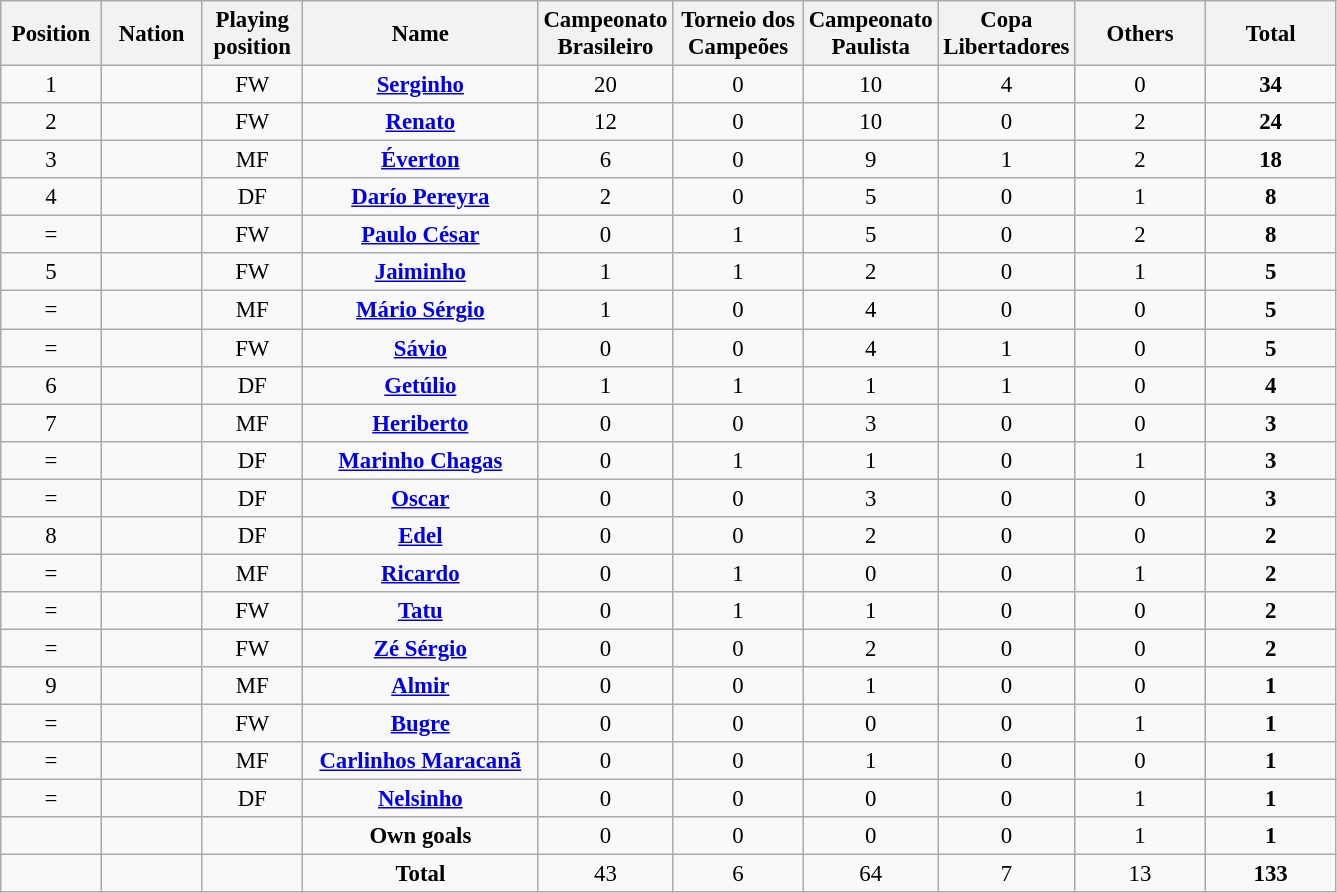<table class="wikitable" style="font-size: 95%; text-align: center;">
<tr>
<th width=60>Position</th>
<th width=60>Nation</th>
<th width=60>Playing position</th>
<th width=150>Name</th>
<th width=80>Campeonato Brasileiro</th>
<th width=80>Torneio dos Campeões</th>
<th width=80>Campeonato Paulista</th>
<th width=80>Copa Libertadores</th>
<th width=80>Others</th>
<th width=80>Total</th>
</tr>
<tr>
<td>1</td>
<td></td>
<td>FW</td>
<td><strong><a href='#'>Serginho</a></strong></td>
<td>20</td>
<td>0</td>
<td>10</td>
<td>4</td>
<td>0</td>
<td><strong>34</strong></td>
</tr>
<tr>
<td>2</td>
<td></td>
<td>FW</td>
<td><strong><a href='#'>Renato</a></strong></td>
<td>12</td>
<td>0</td>
<td>10</td>
<td>0</td>
<td>2</td>
<td><strong>24</strong></td>
</tr>
<tr>
<td>3</td>
<td></td>
<td>MF</td>
<td><strong><a href='#'>Éverton</a></strong></td>
<td>6</td>
<td>0</td>
<td>9</td>
<td>1</td>
<td>2</td>
<td><strong>18</strong></td>
</tr>
<tr>
<td>4</td>
<td></td>
<td>DF</td>
<td><strong><a href='#'>Darío Pereyra</a></strong></td>
<td>2</td>
<td>0</td>
<td>5</td>
<td>0</td>
<td>1</td>
<td><strong>8</strong></td>
</tr>
<tr>
<td>=</td>
<td></td>
<td>FW</td>
<td><strong><a href='#'>Paulo César</a></strong></td>
<td>0</td>
<td>1</td>
<td>5</td>
<td>0</td>
<td>2</td>
<td><strong>8</strong></td>
</tr>
<tr>
<td>5</td>
<td></td>
<td>FW</td>
<td><strong><a href='#'>Jaiminho</a></strong></td>
<td>1</td>
<td>1</td>
<td>2</td>
<td>0</td>
<td>1</td>
<td><strong>5</strong></td>
</tr>
<tr>
<td>=</td>
<td></td>
<td>MF</td>
<td><strong><a href='#'>Mário Sérgio</a></strong></td>
<td>1</td>
<td>0</td>
<td>4</td>
<td>0</td>
<td>0</td>
<td><strong>5</strong></td>
</tr>
<tr>
<td>=</td>
<td></td>
<td>FW</td>
<td><strong><a href='#'>Sávio</a></strong></td>
<td>0</td>
<td>0</td>
<td>4</td>
<td>1</td>
<td>0</td>
<td><strong>5</strong></td>
</tr>
<tr>
<td>6</td>
<td></td>
<td>DF</td>
<td><strong><a href='#'>Getúlio</a></strong></td>
<td>1</td>
<td>1</td>
<td>1</td>
<td>1</td>
<td>0</td>
<td><strong>4</strong></td>
</tr>
<tr>
<td>7</td>
<td></td>
<td>MF</td>
<td><strong><a href='#'>Heriberto</a></strong></td>
<td>0</td>
<td>0</td>
<td>3</td>
<td>0</td>
<td>0</td>
<td><strong>3</strong></td>
</tr>
<tr>
<td>=</td>
<td></td>
<td>DF</td>
<td><strong><a href='#'>Marinho Chagas</a></strong></td>
<td>0</td>
<td>1</td>
<td>1</td>
<td>0</td>
<td>1</td>
<td><strong>3</strong></td>
</tr>
<tr>
<td>=</td>
<td></td>
<td>DF</td>
<td><strong><a href='#'>Oscar</a></strong></td>
<td>0</td>
<td>0</td>
<td>3</td>
<td>0</td>
<td>0</td>
<td><strong>3</strong></td>
</tr>
<tr>
<td>8</td>
<td></td>
<td>DF</td>
<td><strong><a href='#'>Edel</a></strong></td>
<td>0</td>
<td>0</td>
<td>2</td>
<td>0</td>
<td>0</td>
<td><strong>2</strong></td>
</tr>
<tr>
<td>=</td>
<td></td>
<td>MF</td>
<td><strong><a href='#'>Ricardo</a></strong></td>
<td>0</td>
<td>1</td>
<td>0</td>
<td>0</td>
<td>1</td>
<td><strong>2</strong></td>
</tr>
<tr>
<td>=</td>
<td></td>
<td>FW</td>
<td><strong><a href='#'>Tatu</a></strong></td>
<td>0</td>
<td>1</td>
<td>1</td>
<td>0</td>
<td>0</td>
<td><strong>2</strong></td>
</tr>
<tr>
<td>=</td>
<td></td>
<td>FW</td>
<td><strong><a href='#'>Zé Sérgio</a></strong></td>
<td>0</td>
<td>0</td>
<td>2</td>
<td>0</td>
<td>0</td>
<td><strong>2</strong></td>
</tr>
<tr>
<td>9</td>
<td></td>
<td>MF</td>
<td><strong><a href='#'>Almir</a></strong></td>
<td>0</td>
<td>0</td>
<td>1</td>
<td>0</td>
<td>0</td>
<td><strong>1</strong></td>
</tr>
<tr>
<td>=</td>
<td></td>
<td>FW</td>
<td><strong><a href='#'>Bugre</a></strong></td>
<td>0</td>
<td>0</td>
<td>0</td>
<td>0</td>
<td>1</td>
<td><strong>1</strong></td>
</tr>
<tr>
<td>=</td>
<td></td>
<td>MF</td>
<td><strong><a href='#'>Carlinhos Maracanã</a></strong></td>
<td>0</td>
<td>0</td>
<td>1</td>
<td>0</td>
<td>0</td>
<td><strong>1</strong></td>
</tr>
<tr>
<td>=</td>
<td></td>
<td>DF</td>
<td><strong><a href='#'>Nelsinho</a></strong></td>
<td>0</td>
<td>0</td>
<td>0</td>
<td>0</td>
<td>1</td>
<td><strong>1</strong></td>
</tr>
<tr>
<td></td>
<td></td>
<td></td>
<td><strong>Own goals</strong></td>
<td>0</td>
<td>0</td>
<td>0</td>
<td>0</td>
<td>1</td>
<td><strong>1</strong></td>
</tr>
<tr>
<td></td>
<td></td>
<td></td>
<td><strong>Total</strong></td>
<td>43</td>
<td>6</td>
<td>64</td>
<td>7</td>
<td>13</td>
<td><strong>133</strong></td>
</tr>
</table>
